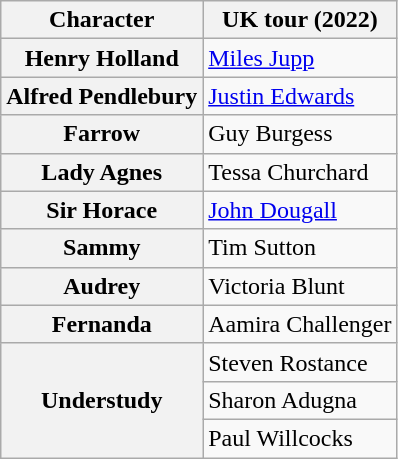<table class="wikitable">
<tr>
<th>Character</th>
<th>UK tour (2022)</th>
</tr>
<tr>
<th>Henry Holland</th>
<td><a href='#'>Miles Jupp</a></td>
</tr>
<tr>
<th>Alfred Pendlebury</th>
<td><a href='#'>Justin Edwards</a></td>
</tr>
<tr>
<th>Farrow</th>
<td>Guy Burgess</td>
</tr>
<tr>
<th>Lady Agnes</th>
<td>Tessa Churchard</td>
</tr>
<tr>
<th>Sir Horace</th>
<td><a href='#'>John Dougall</a></td>
</tr>
<tr>
<th>Sammy</th>
<td>Tim Sutton</td>
</tr>
<tr>
<th>Audrey</th>
<td>Victoria Blunt</td>
</tr>
<tr>
<th>Fernanda</th>
<td>Aamira Challenger</td>
</tr>
<tr>
<th rowspan="3">Understudy</th>
<td>Steven Rostance</td>
</tr>
<tr>
<td>Sharon Adugna</td>
</tr>
<tr>
<td>Paul Willcocks</td>
</tr>
</table>
